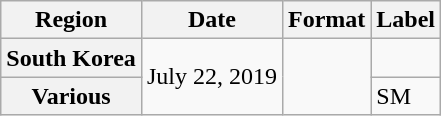<table class="wikitable plainrowheaders">
<tr>
<th>Region</th>
<th>Date</th>
<th>Format</th>
<th>Label</th>
</tr>
<tr>
<th scope="row">South Korea</th>
<td rowspan="2">July 22, 2019</td>
<td rowspan="2"></td>
<td></td>
</tr>
<tr>
<th scope="row">Various</th>
<td>SM</td>
</tr>
</table>
